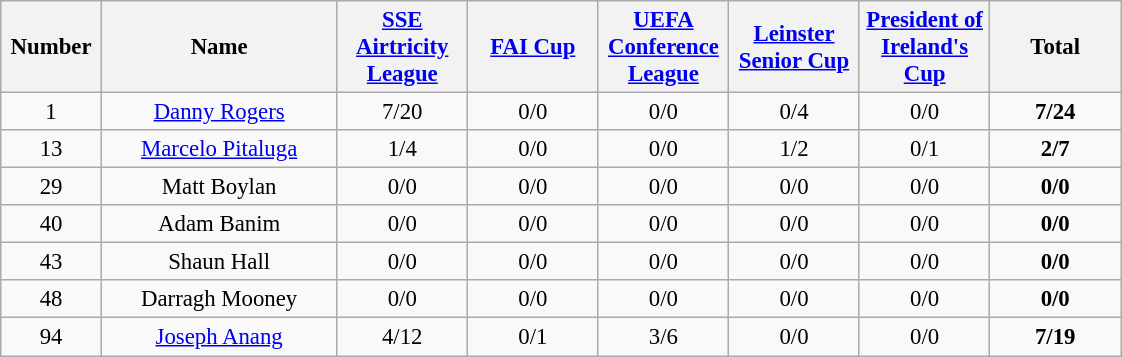<table class="wikitable" style="font-size: 95%; text-align: center;">
<tr>
<th width=60>Number</th>
<th width=150>Name</th>
<th width=80><a href='#'>SSE Airtricity League</a></th>
<th width=80><a href='#'>FAI Cup</a></th>
<th width=80><a href='#'>UEFA Conference League</a></th>
<th width=80><a href='#'>Leinster Senior Cup</a></th>
<th width=80><a href='#'>President of Ireland's Cup</a></th>
<th width=80>Total</th>
</tr>
<tr>
<td>1</td>
<td><a href='#'>Danny Rogers</a></td>
<td>7/20</td>
<td>0/0</td>
<td>0/0</td>
<td>0/4</td>
<td>0/0</td>
<td><strong>7/24</strong></td>
</tr>
<tr>
<td>13</td>
<td><a href='#'>Marcelo Pitaluga</a></td>
<td>1/4</td>
<td>0/0</td>
<td>0/0</td>
<td>1/2</td>
<td>0/1</td>
<td><strong>2/7</strong></td>
</tr>
<tr>
<td>29</td>
<td>Matt Boylan</td>
<td>0/0</td>
<td>0/0</td>
<td>0/0</td>
<td>0/0</td>
<td>0/0</td>
<td><strong>0/0</strong></td>
</tr>
<tr>
<td>40</td>
<td>Adam Banim</td>
<td>0/0</td>
<td>0/0</td>
<td>0/0</td>
<td>0/0</td>
<td>0/0</td>
<td><strong>0/0</strong></td>
</tr>
<tr>
<td>43</td>
<td>Shaun Hall</td>
<td>0/0</td>
<td>0/0</td>
<td>0/0</td>
<td>0/0</td>
<td>0/0</td>
<td><strong>0/0</strong></td>
</tr>
<tr>
<td>48</td>
<td>Darragh Mooney</td>
<td>0/0</td>
<td>0/0</td>
<td>0/0</td>
<td>0/0</td>
<td>0/0</td>
<td><strong>0/0</strong></td>
</tr>
<tr>
<td>94</td>
<td><a href='#'>Joseph Anang</a></td>
<td>4/12</td>
<td>0/1</td>
<td>3/6</td>
<td>0/0</td>
<td>0/0</td>
<td><strong>7/19</strong></td>
</tr>
</table>
